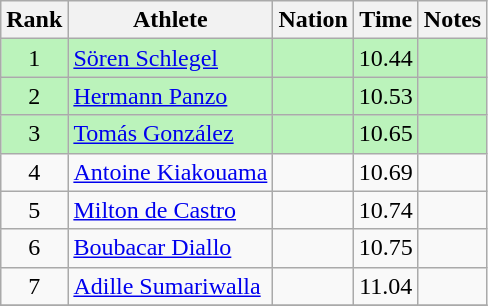<table class="wikitable sortable" style="text-align:center">
<tr>
<th>Rank</th>
<th>Athlete</th>
<th>Nation</th>
<th>Time</th>
<th>Notes</th>
</tr>
<tr style="background:#bbf3bb;">
<td>1</td>
<td align=left><a href='#'>Sören Schlegel</a></td>
<td align=left></td>
<td>10.44</td>
<td></td>
</tr>
<tr style="background:#bbf3bb;">
<td>2</td>
<td align=left><a href='#'>Hermann Panzo</a></td>
<td align=left></td>
<td>10.53</td>
<td></td>
</tr>
<tr style="background:#bbf3bb;">
<td>3</td>
<td align=left><a href='#'>Tomás González</a></td>
<td align=left></td>
<td>10.65</td>
<td></td>
</tr>
<tr>
<td>4</td>
<td align=left><a href='#'>Antoine Kiakouama</a></td>
<td align=left></td>
<td>10.69</td>
<td></td>
</tr>
<tr>
<td>5</td>
<td align=left><a href='#'>Milton de Castro</a></td>
<td align=left></td>
<td>10.74</td>
<td></td>
</tr>
<tr>
<td>6</td>
<td align=left><a href='#'>Boubacar Diallo</a></td>
<td align=left></td>
<td>10.75</td>
<td></td>
</tr>
<tr>
<td>7</td>
<td align=left><a href='#'>Adille Sumariwalla</a></td>
<td align=left></td>
<td>11.04</td>
<td></td>
</tr>
<tr>
</tr>
</table>
